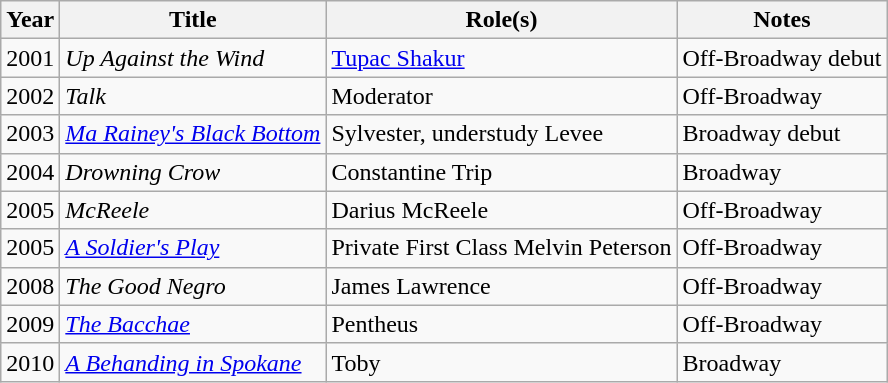<table class="wikitable">
<tr>
<th>Year</th>
<th>Title</th>
<th>Role(s)</th>
<th>Notes</th>
</tr>
<tr>
<td>2001</td>
<td><em>Up Against the Wind</em></td>
<td><a href='#'>Tupac Shakur</a></td>
<td>Off-Broadway debut</td>
</tr>
<tr>
<td>2002</td>
<td><em>Talk</em></td>
<td>Moderator</td>
<td>Off-Broadway</td>
</tr>
<tr>
<td>2003</td>
<td><em><a href='#'>Ma Rainey's Black Bottom</a></em></td>
<td>Sylvester, understudy Levee</td>
<td>Broadway debut</td>
</tr>
<tr>
<td>2004</td>
<td><em>Drowning Crow</em></td>
<td>Constantine Trip</td>
<td>Broadway</td>
</tr>
<tr>
<td>2005</td>
<td><em>McReele</em></td>
<td>Darius McReele</td>
<td>Off-Broadway</td>
</tr>
<tr>
<td>2005</td>
<td><em><a href='#'>A Soldier's Play</a></em></td>
<td>Private First Class Melvin Peterson</td>
<td>Off-Broadway</td>
</tr>
<tr>
<td>2008</td>
<td><em>The Good Negro</em></td>
<td>James Lawrence</td>
<td>Off-Broadway</td>
</tr>
<tr>
<td>2009</td>
<td><em><a href='#'>The Bacchae</a></em></td>
<td>Pentheus</td>
<td>Off-Broadway</td>
</tr>
<tr>
<td>2010</td>
<td><em><a href='#'>A Behanding in Spokane</a></em></td>
<td>Toby</td>
<td>Broadway</td>
</tr>
</table>
